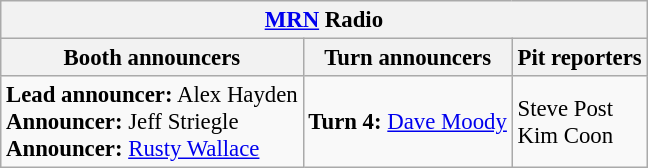<table class="wikitable" style="font-size: 95%;">
<tr>
<th colspan="3"><a href='#'>MRN</a> Radio</th>
</tr>
<tr>
<th>Booth announcers</th>
<th>Turn announcers</th>
<th>Pit reporters</th>
</tr>
<tr>
<td><strong>Lead announcer:</strong> Alex Hayden<br><strong>Announcer:</strong> Jeff Striegle<br><strong>Announcer:</strong> <a href='#'>Rusty Wallace</a></td>
<td><strong>Turn 4:</strong> <a href='#'>Dave Moody</a></td>
<td>Steve Post<br>Kim Coon</td>
</tr>
</table>
